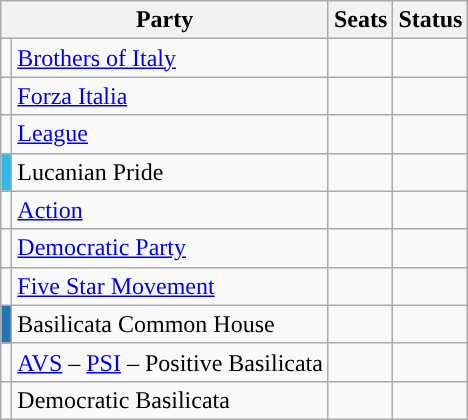<table class=wikitable>
<tr>
<th colspan=2>Party</th>
<th>Seats</th>
<th>Status</th>
</tr>
<tr>
<td style="color:inherit;background:"></td>
<td><a href='#'>Brothers of Italy</a></td>
<td></td>
<td></td>
</tr>
<tr>
<td style="color:inherit;background:"></td>
<td><a href='#'>Forza Italia</a></td>
<td></td>
<td></td>
</tr>
<tr>
<td style="color:inherit;background:"></td>
<td><a href='#'>League</a></td>
<td></td>
<td></td>
</tr>
<tr>
<td style="color:inherit;background:#30b9ed"></td>
<td>Lucanian Pride</td>
<td></td>
<td></td>
</tr>
<tr>
<td style="color:inherit;background:"></td>
<td><a href='#'>Action</a></td>
<td></td>
<td></td>
</tr>
<tr>
<td style="color:inherit;background:"></td>
<td><a href='#'>Democratic Party</a></td>
<td></td>
<td></td>
</tr>
<tr>
<td style="color:inherit;background:"></td>
<td><a href='#'>Five Star Movement</a></td>
<td></td>
<td></td>
</tr>
<tr>
<td style="color:inherit;background:#2175b2"></td>
<td>Basilicata Common House</td>
<td></td>
<td></td>
</tr>
<tr>
<td style="color:inherit;background:"></td>
<td><a href='#'>AVS</a> – <a href='#'>PSI</a> – Positive Basilicata</td>
<td></td>
<td></td>
</tr>
<tr>
<td style="color:inherit;background:"></td>
<td>Democratic Basilicata</td>
<td></td>
<td></td>
</tr>
</table>
